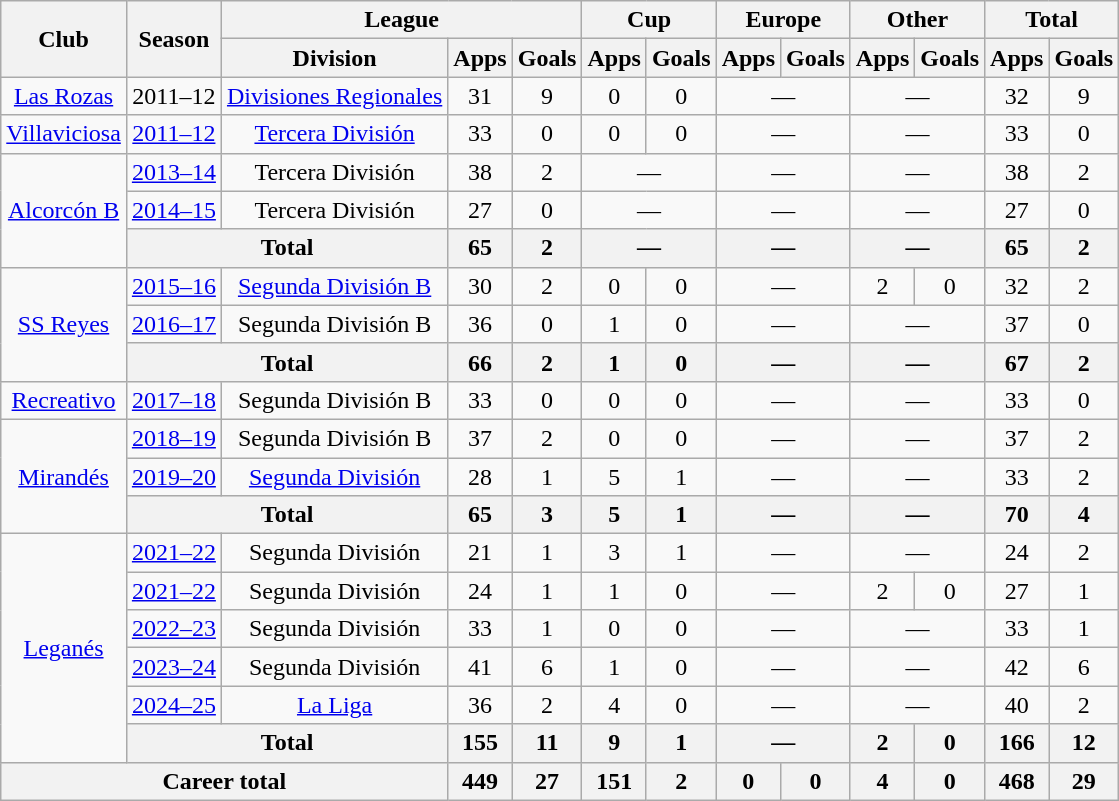<table class="wikitable" style="text-align:center">
<tr>
<th rowspan="2">Club</th>
<th rowspan="2">Season</th>
<th colspan="3">League</th>
<th colspan="2">Cup</th>
<th colspan="2">Europe</th>
<th colspan="2">Other</th>
<th colspan="2">Total</th>
</tr>
<tr>
<th>Division</th>
<th>Apps</th>
<th>Goals</th>
<th>Apps</th>
<th>Goals</th>
<th>Apps</th>
<th>Goals</th>
<th>Apps</th>
<th>Goals</th>
<th>Apps</th>
<th>Goals</th>
</tr>
<tr>
<td><a href='#'>Las Rozas</a></td>
<td>2011–12</td>
<td><a href='#'>Divisiones Regionales</a></td>
<td>31</td>
<td>9</td>
<td>0</td>
<td>0</td>
<td colspan="2">—</td>
<td colspan="2">—</td>
<td>32</td>
<td>9</td>
</tr>
<tr>
<td><a href='#'>Villaviciosa</a></td>
<td><a href='#'>2011–12</a></td>
<td><a href='#'>Tercera División</a></td>
<td>33</td>
<td>0</td>
<td>0</td>
<td>0</td>
<td colspan="2">—</td>
<td colspan="2">—</td>
<td>33</td>
<td>0</td>
</tr>
<tr>
<td rowspan="3"><a href='#'>Alcorcón B</a></td>
<td><a href='#'>2013–14</a></td>
<td>Tercera División</td>
<td>38</td>
<td>2</td>
<td colspan="2">—</td>
<td colspan="2">—</td>
<td colspan="2">—</td>
<td>38</td>
<td>2</td>
</tr>
<tr>
<td><a href='#'>2014–15</a></td>
<td>Tercera División</td>
<td>27</td>
<td>0</td>
<td colspan="2">—</td>
<td colspan="2">—</td>
<td colspan="2">—</td>
<td>27</td>
<td>0</td>
</tr>
<tr>
<th colspan="2">Total</th>
<th>65</th>
<th>2</th>
<th colspan="2">—</th>
<th colspan="2">—</th>
<th colspan="2">—</th>
<th>65</th>
<th>2</th>
</tr>
<tr>
<td rowspan="3"><a href='#'>SS Reyes</a></td>
<td><a href='#'>2015–16</a></td>
<td><a href='#'>Segunda División B</a></td>
<td>30</td>
<td>2</td>
<td>0</td>
<td>0</td>
<td colspan="2">—</td>
<td>2</td>
<td>0</td>
<td>32</td>
<td>2</td>
</tr>
<tr>
<td><a href='#'>2016–17</a></td>
<td>Segunda División B</td>
<td>36</td>
<td>0</td>
<td>1</td>
<td>0</td>
<td colspan="2">—</td>
<td colspan="2">—</td>
<td>37</td>
<td>0</td>
</tr>
<tr>
<th colspan="2">Total</th>
<th>66</th>
<th>2</th>
<th>1</th>
<th>0</th>
<th colspan="2">—</th>
<th colspan="2">—</th>
<th>67</th>
<th>2</th>
</tr>
<tr>
<td><a href='#'>Recreativo</a></td>
<td><a href='#'>2017–18</a></td>
<td>Segunda División B</td>
<td>33</td>
<td>0</td>
<td>0</td>
<td>0</td>
<td colspan="2">—</td>
<td colspan="2">—</td>
<td>33</td>
<td>0</td>
</tr>
<tr>
<td rowspan="3"><a href='#'>Mirandés</a></td>
<td><a href='#'>2018–19</a></td>
<td>Segunda División B</td>
<td>37</td>
<td>2</td>
<td>0</td>
<td>0</td>
<td colspan="2">—</td>
<td colspan="2">—</td>
<td>37</td>
<td>2</td>
</tr>
<tr>
<td><a href='#'>2019–20</a></td>
<td><a href='#'>Segunda División</a></td>
<td>28</td>
<td>1</td>
<td>5</td>
<td>1</td>
<td colspan="2">—</td>
<td colspan="2">—</td>
<td>33</td>
<td>2</td>
</tr>
<tr>
<th colspan="2">Total</th>
<th>65</th>
<th>3</th>
<th>5</th>
<th>1</th>
<th colspan="2">—</th>
<th colspan="2">—</th>
<th>70</th>
<th>4</th>
</tr>
<tr>
<td rowspan="6"><a href='#'>Leganés</a></td>
<td><a href='#'>2021–22</a></td>
<td>Segunda División</td>
<td>21</td>
<td>1</td>
<td>3</td>
<td>1</td>
<td colspan="2">—</td>
<td colspan="2">—</td>
<td>24</td>
<td>2</td>
</tr>
<tr>
<td><a href='#'>2021–22</a></td>
<td>Segunda División</td>
<td>24</td>
<td>1</td>
<td>1</td>
<td>0</td>
<td colspan="2">—</td>
<td>2</td>
<td>0</td>
<td>27</td>
<td>1</td>
</tr>
<tr>
<td><a href='#'>2022–23</a></td>
<td>Segunda División</td>
<td>33</td>
<td>1</td>
<td>0</td>
<td>0</td>
<td colspan="2">—</td>
<td colspan="2">—</td>
<td>33</td>
<td>1</td>
</tr>
<tr>
<td><a href='#'>2023–24</a></td>
<td>Segunda División</td>
<td>41</td>
<td>6</td>
<td>1</td>
<td>0</td>
<td colspan="2">—</td>
<td colspan="2">—</td>
<td>42</td>
<td>6</td>
</tr>
<tr>
<td><a href='#'>2024–25</a></td>
<td><a href='#'>La Liga</a></td>
<td>36</td>
<td>2</td>
<td>4</td>
<td>0</td>
<td colspan="2">—</td>
<td colspan="2">—</td>
<td>40</td>
<td>2</td>
</tr>
<tr>
<th colspan="2">Total</th>
<th>155</th>
<th>11</th>
<th>9</th>
<th>1</th>
<th colspan="2">—</th>
<th>2</th>
<th>0</th>
<th>166</th>
<th>12</th>
</tr>
<tr>
<th colspan="3">Career total</th>
<th>449</th>
<th>27</th>
<th>151</th>
<th>2</th>
<th>0</th>
<th>0</th>
<th>4</th>
<th>0</th>
<th>468</th>
<th>29</th>
</tr>
</table>
